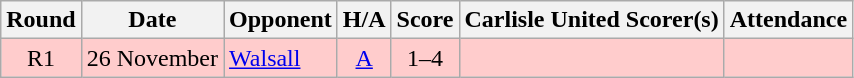<table class="wikitable" style="text-align:center">
<tr>
<th>Round</th>
<th>Date</th>
<th>Opponent</th>
<th>H/A</th>
<th>Score</th>
<th>Carlisle United Scorer(s)</th>
<th>Attendance</th>
</tr>
<tr bgcolor=#FFCCCC>
<td>R1</td>
<td align=left>26 November</td>
<td align=left><a href='#'>Walsall</a></td>
<td><a href='#'>A</a></td>
<td>1–4</td>
<td align=left></td>
<td></td>
</tr>
</table>
